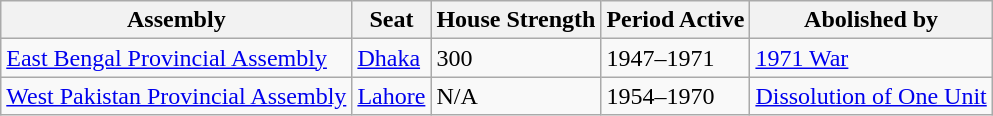<table class="wikitable">
<tr>
<th>Assembly</th>
<th>Seat</th>
<th>House Strength</th>
<th>Period Active</th>
<th>Abolished by</th>
</tr>
<tr>
<td><a href='#'>East Bengal Provincial Assembly</a></td>
<td><a href='#'>Dhaka</a></td>
<td>300</td>
<td>1947–1971</td>
<td><a href='#'>1971 War</a></td>
</tr>
<tr>
<td><a href='#'>West Pakistan Provincial Assembly</a></td>
<td><a href='#'>Lahore</a></td>
<td>N/A</td>
<td>1954–1970</td>
<td><a href='#'>Dissolution of One Unit</a></td>
</tr>
</table>
